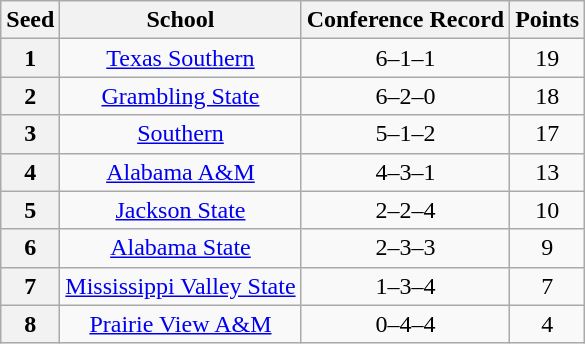<table class="wikitable" style="text-align:center">
<tr>
<th>Seed</th>
<th>School</th>
<th>Conference Record</th>
<th>Points</th>
</tr>
<tr>
<th>1</th>
<td><a href='#'>Texas Southern</a></td>
<td>6–1–1</td>
<td>19</td>
</tr>
<tr>
<th>2</th>
<td><a href='#'>Grambling State</a></td>
<td>6–2–0</td>
<td>18</td>
</tr>
<tr>
<th>3</th>
<td><a href='#'>Southern</a></td>
<td>5–1–2</td>
<td>17</td>
</tr>
<tr>
<th>4</th>
<td><a href='#'>Alabama A&M</a></td>
<td>4–3–1</td>
<td>13</td>
</tr>
<tr>
<th>5</th>
<td><a href='#'>Jackson State</a></td>
<td>2–2–4</td>
<td>10</td>
</tr>
<tr>
<th>6</th>
<td><a href='#'>Alabama State</a></td>
<td>2–3–3</td>
<td>9</td>
</tr>
<tr>
<th>7</th>
<td><a href='#'>Mississippi Valley State</a></td>
<td>1–3–4</td>
<td>7</td>
</tr>
<tr>
<th>8</th>
<td><a href='#'>Prairie View A&M</a></td>
<td>0–4–4</td>
<td>4</td>
</tr>
</table>
